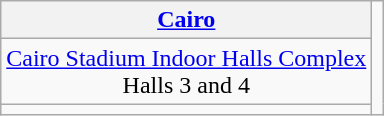<table class="wikitable" style="text-align:center;">
<tr>
<th><a href='#'>Cairo</a></th>
<td rowspan="4"><br></td>
</tr>
<tr>
<td><a href='#'>Cairo Stadium Indoor Halls Complex</a><br>Halls 3 and 4 </td>
</tr>
<tr>
<td></td>
</tr>
</table>
